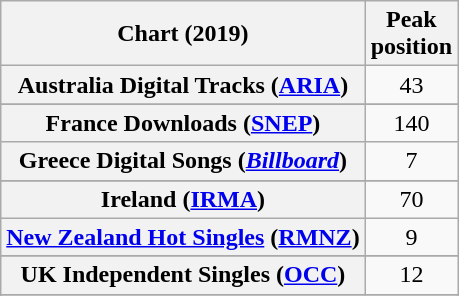<table class="wikitable sortable plainrowheaders" style="text-align:center">
<tr>
<th scope="col">Chart (2019)</th>
<th scope="col">Peak<br>position</th>
</tr>
<tr>
<th scope="row">Australia Digital Tracks (<a href='#'>ARIA</a>)</th>
<td>43</td>
</tr>
<tr>
</tr>
<tr>
<th scope="row">France Downloads (<a href='#'>SNEP</a>)</th>
<td>140</td>
</tr>
<tr>
<th scope="row">Greece Digital Songs (<em><a href='#'>Billboard</a></em>)</th>
<td>7</td>
</tr>
<tr>
</tr>
<tr>
<th scope="row">Ireland (<a href='#'>IRMA</a>)</th>
<td>70</td>
</tr>
<tr>
<th scope="row"><a href='#'>New Zealand Hot Singles</a> (<a href='#'>RMNZ</a>)</th>
<td>9</td>
</tr>
<tr>
</tr>
<tr>
</tr>
<tr>
<th scope="row">UK Independent Singles (<a href='#'>OCC</a>)</th>
<td>12</td>
</tr>
<tr>
</tr>
<tr>
</tr>
<tr>
</tr>
</table>
